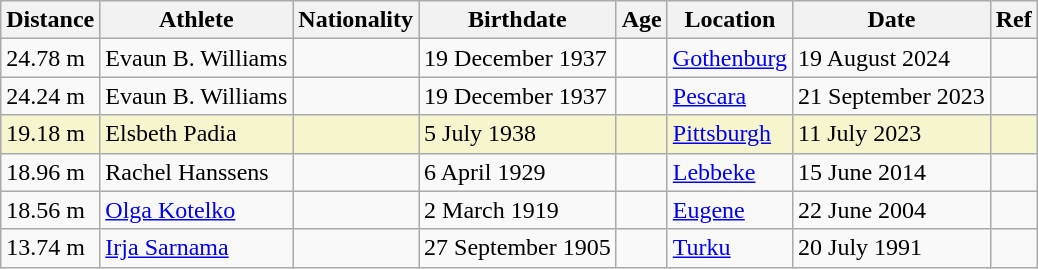<table class="wikitable">
<tr>
<th>Distance</th>
<th>Athlete</th>
<th>Nationality</th>
<th>Birthdate</th>
<th>Age</th>
<th>Location</th>
<th>Date</th>
<th>Ref</th>
</tr>
<tr>
<td>24.78 m</td>
<td>Evaun B. Williams</td>
<td></td>
<td>19 December 1937</td>
<td></td>
<td><a href='#'>Gothenburg</a></td>
<td>19 August 2024</td>
<td></td>
</tr>
<tr>
<td>24.24 m</td>
<td>Evaun B. Williams</td>
<td></td>
<td>19 December 1937</td>
<td></td>
<td><a href='#'>Pescara</a></td>
<td>21 September 2023</td>
<td></td>
</tr>
<tr style="background:#f6F5CE">
<td>19.18 m</td>
<td>Elsbeth Padia</td>
<td></td>
<td>5 July 1938</td>
<td></td>
<td><a href='#'>Pittsburgh</a></td>
<td>11 July 2023</td>
<td></td>
</tr>
<tr>
<td>18.96 m</td>
<td>Rachel Hanssens</td>
<td></td>
<td>6 April 1929</td>
<td></td>
<td><a href='#'>Lebbeke</a></td>
<td>15 June 2014</td>
<td></td>
</tr>
<tr>
<td>18.56 m</td>
<td><a href='#'>Olga Kotelko</a></td>
<td></td>
<td>2 March 1919</td>
<td></td>
<td><a href='#'>Eugene</a></td>
<td>22 June 2004</td>
<td></td>
</tr>
<tr>
<td>13.74 m</td>
<td><a href='#'>Irja Sarnama</a></td>
<td></td>
<td>27 September 1905</td>
<td></td>
<td><a href='#'>Turku</a></td>
<td>20 July 1991</td>
<td></td>
</tr>
</table>
